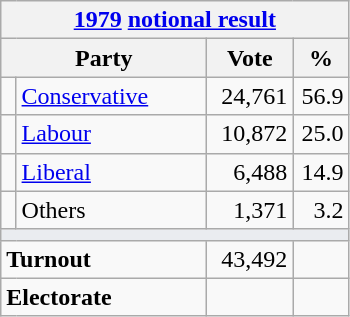<table class="wikitable">
<tr>
<th colspan="4"><a href='#'>1979</a> <a href='#'>notional result</a></th>
</tr>
<tr>
<th bgcolor="#DDDDFF" width="130px" colspan="2">Party</th>
<th bgcolor="#DDDDFF" width="50px">Vote</th>
<th bgcolor="#DDDDFF" width="30px">%</th>
</tr>
<tr>
<td></td>
<td><a href='#'>Conservative</a></td>
<td align=right>24,761</td>
<td align=right>56.9</td>
</tr>
<tr>
<td></td>
<td><a href='#'>Labour</a></td>
<td align=right>10,872</td>
<td align=right>25.0</td>
</tr>
<tr>
<td></td>
<td><a href='#'>Liberal</a></td>
<td align=right>6,488</td>
<td align=right>14.9</td>
</tr>
<tr>
<td></td>
<td>Others</td>
<td align=right>1,371</td>
<td align=right>3.2</td>
</tr>
<tr>
<td colspan="4" bgcolor="#EAECF0"></td>
</tr>
<tr>
<td colspan="2"><strong>Turnout</strong></td>
<td align=right>43,492</td>
<td align=right></td>
</tr>
<tr>
<td colspan="2"><strong>Electorate</strong></td>
<td align=right></td>
</tr>
</table>
